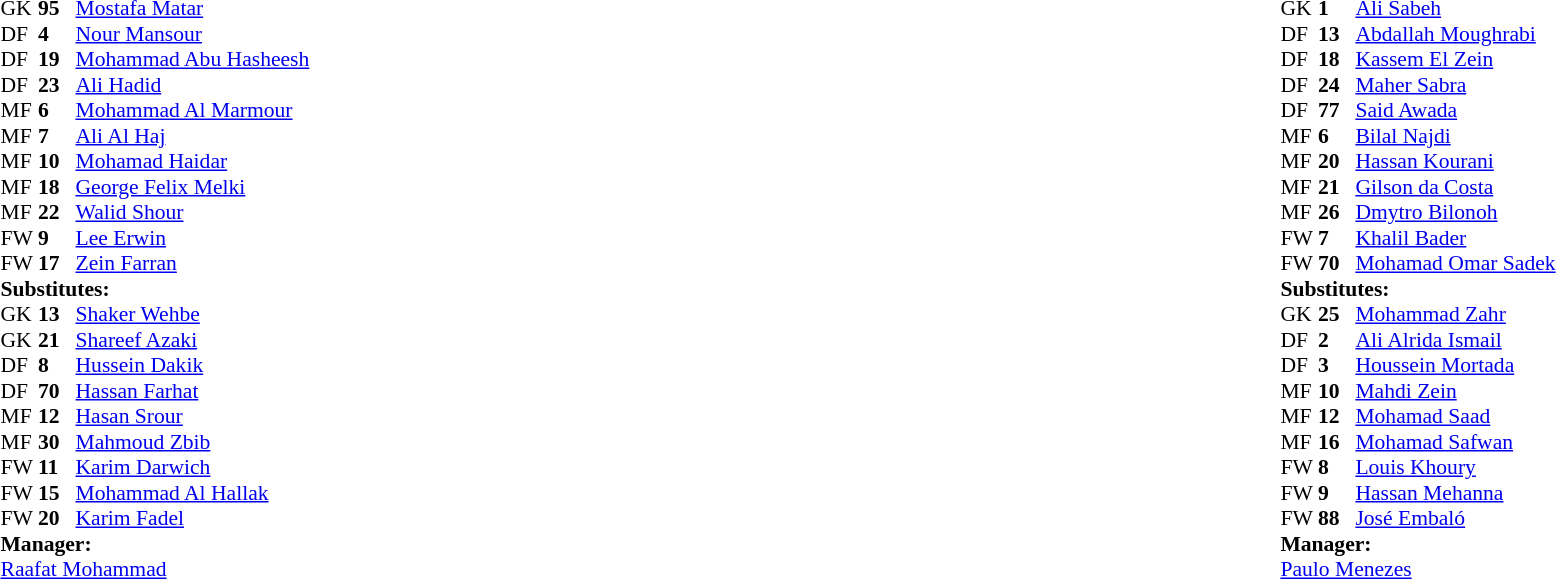<table style="width:100%">
<tr>
<td style="vertical-align:top;width:40%"><br><table style="font-size:90%" cellspacing="0" cellpadding="0">
<tr>
<th width=25></th>
<th width=25></th>
</tr>
<tr>
<td>GK</td>
<td><strong>95</strong></td>
<td> <a href='#'>Mostafa Matar</a></td>
<td></td>
<td></td>
</tr>
<tr>
<td>DF</td>
<td><strong>4</strong></td>
<td> <a href='#'>Nour Mansour</a></td>
<td></td>
<td></td>
</tr>
<tr>
<td>DF</td>
<td><strong>19</strong></td>
<td> <a href='#'>Mohammad Abu Hasheesh</a></td>
<td></td>
<td></td>
</tr>
<tr>
<td>DF</td>
<td><strong>23</strong></td>
<td> <a href='#'>Ali Hadid</a></td>
<td></td>
<td></td>
</tr>
<tr>
<td>MF</td>
<td><strong>6</strong></td>
<td> <a href='#'>Mohammad Al Marmour</a></td>
<td></td>
<td></td>
</tr>
<tr>
<td>MF</td>
<td><strong>7</strong></td>
<td> <a href='#'>Ali Al Haj</a></td>
<td></td>
<td></td>
</tr>
<tr>
<td>MF</td>
<td><strong>10</strong></td>
<td> <a href='#'>Mohamad Haidar</a></td>
<td></td>
<td></td>
</tr>
<tr>
<td>MF</td>
<td><strong>18</strong></td>
<td> <a href='#'>George Felix Melki</a></td>
<td></td>
<td></td>
</tr>
<tr>
<td>MF</td>
<td><strong>22</strong></td>
<td> <a href='#'>Walid Shour</a></td>
<td></td>
<td></td>
</tr>
<tr>
<td>FW</td>
<td><strong>9</strong></td>
<td> <a href='#'>Lee Erwin</a></td>
<td></td>
<td></td>
</tr>
<tr>
<td>FW</td>
<td><strong>17</strong></td>
<td> <a href='#'>Zein Farran</a></td>
<td></td>
<td></td>
</tr>
<tr>
<td colspan=3><strong>Substitutes:</strong></td>
</tr>
<tr>
<td>GK</td>
<td><strong>13</strong></td>
<td> <a href='#'>Shaker Wehbe</a></td>
<td></td>
<td></td>
</tr>
<tr>
<td>GK</td>
<td><strong>21</strong></td>
<td> <a href='#'>Shareef Azaki</a></td>
<td></td>
<td></td>
</tr>
<tr>
<td>DF</td>
<td><strong>8</strong></td>
<td> <a href='#'>Hussein Dakik</a></td>
<td></td>
<td></td>
</tr>
<tr>
<td>DF</td>
<td><strong>70</strong></td>
<td> <a href='#'>Hassan Farhat</a></td>
<td></td>
<td></td>
</tr>
<tr>
<td>MF</td>
<td><strong>12</strong></td>
<td> <a href='#'>Hasan Srour</a></td>
<td></td>
<td></td>
</tr>
<tr>
<td>MF</td>
<td><strong>30</strong></td>
<td> <a href='#'>Mahmoud Zbib</a></td>
<td></td>
<td></td>
</tr>
<tr>
<td>FW</td>
<td><strong>11</strong></td>
<td> <a href='#'>Karim Darwich</a></td>
<td></td>
<td></td>
</tr>
<tr>
<td>FW</td>
<td><strong>15</strong></td>
<td> <a href='#'>Mohammad Al Hallak</a></td>
<td></td>
<td></td>
</tr>
<tr>
<td>FW</td>
<td><strong>20</strong></td>
<td> <a href='#'>Karim Fadel</a></td>
<td></td>
<td></td>
</tr>
<tr>
<td colspan=3><strong>Manager:</strong></td>
</tr>
<tr>
<td colspan=3> <a href='#'>Raafat Mohammad</a></td>
</tr>
</table>
</td>
<td valign="top"></td>
<td style="vertical-align:top;width:50%"><br><table cellspacing="0" cellpadding="0" style="font-size:90%;margin:auto">
<tr>
<th width=25></th>
<th width=25></th>
</tr>
<tr>
<td>GK</td>
<td><strong>1</strong></td>
<td> <a href='#'>Ali Sabeh</a></td>
<td></td>
<td></td>
</tr>
<tr>
<td>DF</td>
<td><strong>13</strong></td>
<td> <a href='#'>Abdallah Moughrabi</a></td>
<td></td>
<td></td>
</tr>
<tr>
<td>DF</td>
<td><strong>18</strong></td>
<td> <a href='#'>Kassem El Zein</a></td>
<td></td>
<td></td>
</tr>
<tr>
<td>DF</td>
<td><strong>24</strong></td>
<td> <a href='#'>Maher Sabra</a></td>
<td></td>
<td></td>
</tr>
<tr>
<td>DF</td>
<td><strong>77</strong></td>
<td> <a href='#'>Said Awada</a></td>
<td></td>
<td></td>
</tr>
<tr>
<td>MF</td>
<td><strong>6</strong></td>
<td> <a href='#'>Bilal Najdi</a></td>
<td></td>
<td></td>
</tr>
<tr>
<td>MF</td>
<td><strong>20</strong></td>
<td> <a href='#'>Hassan Kourani</a></td>
<td></td>
<td></td>
</tr>
<tr>
<td>MF</td>
<td><strong>21</strong></td>
<td> <a href='#'>Gilson da Costa</a></td>
<td></td>
<td></td>
</tr>
<tr>
<td>MF</td>
<td><strong>26</strong></td>
<td> <a href='#'>Dmytro Bilonoh</a></td>
<td></td>
<td></td>
</tr>
<tr>
<td>FW</td>
<td><strong>7</strong></td>
<td> <a href='#'>Khalil Bader</a></td>
<td></td>
<td></td>
</tr>
<tr>
<td>FW</td>
<td><strong>70</strong></td>
<td> <a href='#'>Mohamad Omar Sadek</a></td>
<td></td>
<td></td>
</tr>
<tr>
<td colspan=3><strong>Substitutes:</strong></td>
</tr>
<tr>
<td>GK</td>
<td><strong>25</strong></td>
<td> <a href='#'>Mohammad Zahr</a></td>
<td></td>
<td></td>
</tr>
<tr>
<td>DF</td>
<td><strong>2</strong></td>
<td> <a href='#'>Ali Alrida Ismail</a></td>
<td></td>
<td></td>
</tr>
<tr>
<td>DF</td>
<td><strong>3</strong></td>
<td> <a href='#'>Houssein Mortada</a></td>
<td></td>
<td></td>
</tr>
<tr>
<td>MF</td>
<td><strong>10</strong></td>
<td> <a href='#'>Mahdi Zein</a></td>
<td></td>
<td></td>
</tr>
<tr>
<td>MF</td>
<td><strong>12</strong></td>
<td> <a href='#'>Mohamad Saad</a></td>
<td></td>
<td></td>
</tr>
<tr>
<td>MF</td>
<td><strong>16</strong></td>
<td> <a href='#'>Mohamad Safwan</a></td>
<td></td>
<td></td>
</tr>
<tr>
<td>FW</td>
<td><strong>8</strong></td>
<td> <a href='#'>Louis Khoury</a></td>
<td></td>
<td></td>
</tr>
<tr>
<td>FW</td>
<td><strong>9</strong></td>
<td> <a href='#'>Hassan Mehanna</a></td>
<td></td>
<td></td>
</tr>
<tr>
<td>FW</td>
<td><strong>88</strong></td>
<td> <a href='#'>José Embaló</a></td>
<td></td>
<td></td>
</tr>
<tr>
<td colspan=3><strong>Manager:</strong></td>
</tr>
<tr>
<td colspan=3> <a href='#'>Paulo Menezes</a></td>
</tr>
</table>
</td>
</tr>
</table>
